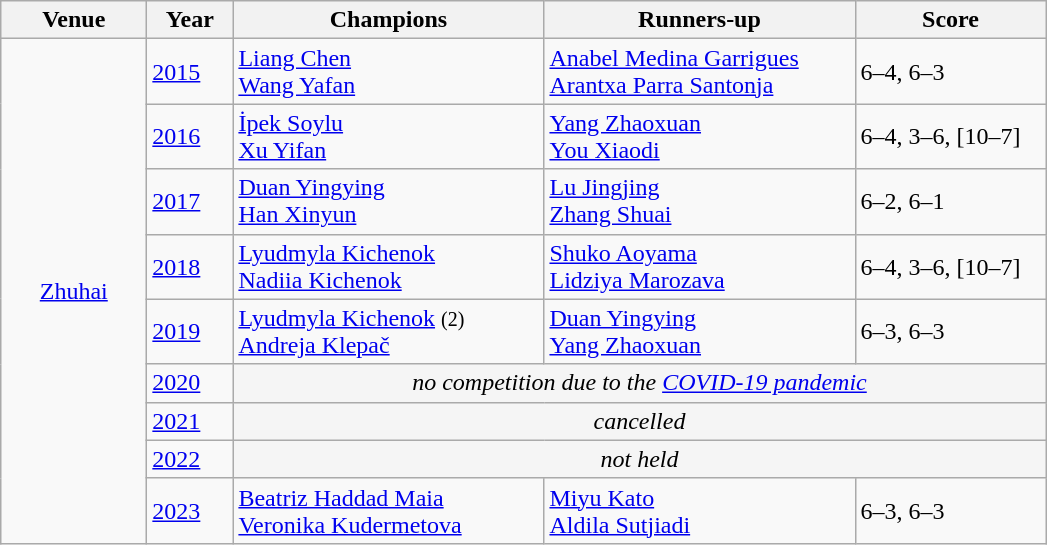<table class="wikitable">
<tr>
<th width=90>Venue</th>
<th width=50>Year</th>
<th width=200>Champions</th>
<th width=200>Runners-up</th>
<th width=120>Score</th>
</tr>
<tr>
<td rowspan="9" align=center> <a href='#'>Zhuhai</a></td>
<td><a href='#'>2015</a></td>
<td> <a href='#'>Liang Chen</a> <br>  <a href='#'>Wang Yafan</a></td>
<td> <a href='#'>Anabel Medina Garrigues</a> <br>  <a href='#'>Arantxa Parra Santonja</a></td>
<td>6–4, 6–3</td>
</tr>
<tr>
<td><a href='#'>2016</a></td>
<td> <a href='#'>İpek Soylu</a> <br>  <a href='#'>Xu Yifan</a></td>
<td> <a href='#'>Yang Zhaoxuan</a> <br>  <a href='#'>You Xiaodi</a></td>
<td>6–4, 3–6, [10–7]</td>
</tr>
<tr>
<td><a href='#'>2017</a></td>
<td> <a href='#'>Duan Yingying</a>  <br>  <a href='#'>Han Xinyun</a></td>
<td> <a href='#'>Lu Jingjing</a> <br>  <a href='#'>Zhang Shuai</a></td>
<td>6–2, 6–1</td>
</tr>
<tr>
<td><a href='#'>2018</a></td>
<td> <a href='#'>Lyudmyla Kichenok</a> <br>  <a href='#'>Nadiia Kichenok</a></td>
<td> <a href='#'>Shuko Aoyama</a> <br>  <a href='#'>Lidziya Marozava</a></td>
<td>6–4, 3–6, [10–7]</td>
</tr>
<tr>
<td><a href='#'>2019</a></td>
<td> <a href='#'>Lyudmyla Kichenok</a> <small>(2)</small> <br>  <a href='#'>Andreja Klepač</a></td>
<td> <a href='#'>Duan Yingying</a> <br>  <a href='#'>Yang Zhaoxuan</a></td>
<td>6–3, 6–3</td>
</tr>
<tr>
<td><a href='#'>2020</a></td>
<td bgcolor=f5f5f5 align=center colspan=3><em>no competition due to the <a href='#'>COVID-19 pandemic</a></em></td>
</tr>
<tr>
<td><a href='#'>2021</a></td>
<td bgcolor=f5f5f5 align=center colspan=3><em>cancelled</em></td>
</tr>
<tr>
<td><a href='#'>2022</a></td>
<td bgcolor=f5f5f5 align=center colspan=3><em>not held</em></td>
</tr>
<tr>
<td><a href='#'>2023</a></td>
<td> <a href='#'>Beatriz Haddad Maia</a> <br>  <a href='#'>Veronika Kudermetova</a></td>
<td> <a href='#'>Miyu Kato</a> <br>  <a href='#'>Aldila Sutjiadi</a></td>
<td>6–3, 6–3</td>
</tr>
</table>
